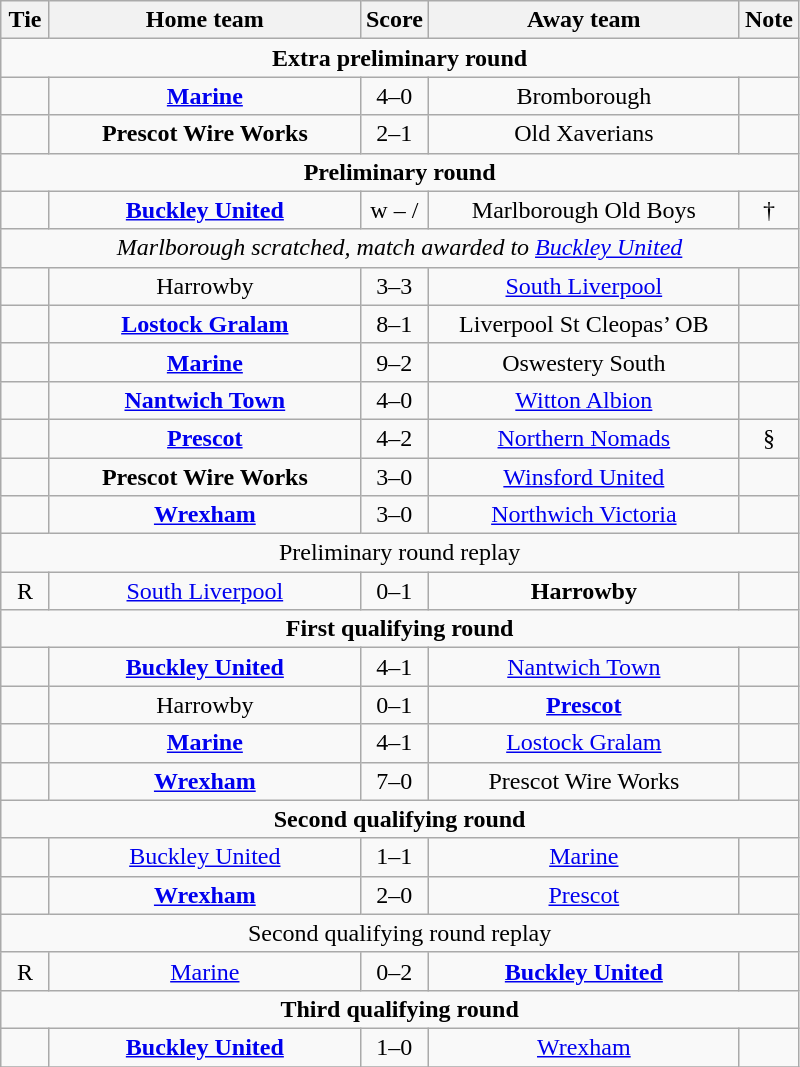<table class="wikitable" style="text-align:center;">
<tr>
<th width=25>Tie</th>
<th width=200>Home team</th>
<th width=20>Score</th>
<th width=200>Away team</th>
<th width=25>Note</th>
</tr>
<tr>
<td colspan="5"><strong>Extra preliminary round</strong></td>
</tr>
<tr>
<td></td>
<td><strong><a href='#'>Marine</a></strong></td>
<td>4–0</td>
<td>Bromborough</td>
<td></td>
</tr>
<tr>
<td></td>
<td><strong>Prescot Wire Works</strong></td>
<td>2–1</td>
<td>Old Xaverians</td>
<td></td>
</tr>
<tr>
<td colspan="5"><strong>Preliminary round</strong></td>
</tr>
<tr>
<td></td>
<td><strong><a href='#'>Buckley United</a></strong></td>
<td>w – /</td>
<td>Marlborough Old Boys</td>
<td>†</td>
</tr>
<tr>
<td colspan="5"><em>Marlborough scratched, match awarded to <a href='#'>Buckley United</a></em></td>
</tr>
<tr>
<td></td>
<td>Harrowby</td>
<td>3–3</td>
<td><a href='#'>South Liverpool</a></td>
<td></td>
</tr>
<tr>
<td></td>
<td><strong><a href='#'>Lostock Gralam</a></strong></td>
<td>8–1</td>
<td>Liverpool St Cleopas’ OB</td>
<td></td>
</tr>
<tr>
<td></td>
<td><strong><a href='#'>Marine</a></strong></td>
<td>9–2</td>
<td>Oswestery South</td>
<td></td>
</tr>
<tr>
<td></td>
<td><strong><a href='#'>Nantwich Town</a></strong></td>
<td>4–0</td>
<td><a href='#'>Witton Albion</a></td>
<td></td>
</tr>
<tr>
<td></td>
<td><strong><a href='#'>Prescot</a></strong></td>
<td>4–2</td>
<td><a href='#'>Northern Nomads</a></td>
<td>§</td>
</tr>
<tr>
<td></td>
<td><strong>Prescot Wire Works</strong></td>
<td>3–0</td>
<td><a href='#'>Winsford United</a></td>
<td></td>
</tr>
<tr>
<td></td>
<td><strong><a href='#'>Wrexham</a></strong></td>
<td>3–0</td>
<td><a href='#'>Northwich Victoria</a></td>
<td></td>
</tr>
<tr>
<td colspan="5">Preliminary round replay</td>
</tr>
<tr>
<td>R</td>
<td><a href='#'>South Liverpool</a></td>
<td>0–1</td>
<td><strong>Harrowby</strong></td>
<td></td>
</tr>
<tr>
<td colspan="5"><strong>First qualifying round</strong></td>
</tr>
<tr>
<td></td>
<td><strong><a href='#'>Buckley United</a></strong></td>
<td>4–1</td>
<td><a href='#'>Nantwich Town</a></td>
<td></td>
</tr>
<tr>
<td></td>
<td>Harrowby</td>
<td>0–1</td>
<td><strong><a href='#'>Prescot</a></strong></td>
<td></td>
</tr>
<tr>
<td></td>
<td><strong><a href='#'>Marine</a></strong></td>
<td>4–1</td>
<td><a href='#'>Lostock Gralam</a></td>
<td></td>
</tr>
<tr>
<td></td>
<td><strong><a href='#'>Wrexham</a></strong></td>
<td>7–0</td>
<td>Prescot Wire Works</td>
<td></td>
</tr>
<tr>
<td colspan="5"><strong>Second qualifying round</strong></td>
</tr>
<tr>
<td></td>
<td><a href='#'>Buckley United</a></td>
<td>1–1</td>
<td><a href='#'>Marine</a></td>
<td></td>
</tr>
<tr>
<td></td>
<td><strong><a href='#'>Wrexham</a></strong></td>
<td>2–0</td>
<td><a href='#'>Prescot</a></td>
<td></td>
</tr>
<tr>
<td colspan="5">Second qualifying round replay</td>
</tr>
<tr>
<td>R</td>
<td><a href='#'>Marine</a></td>
<td>0–2</td>
<td><strong><a href='#'>Buckley United</a></strong></td>
<td></td>
</tr>
<tr>
<td colspan="5"><strong>Third qualifying round</strong></td>
</tr>
<tr>
<td></td>
<td><strong><a href='#'>Buckley United</a></strong></td>
<td>1–0</td>
<td><a href='#'>Wrexham</a></td>
<td></td>
</tr>
<tr>
</tr>
</table>
